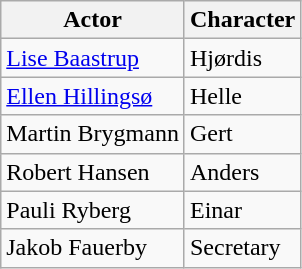<table class="wikitable">
<tr>
<th>Actor</th>
<th>Character</th>
</tr>
<tr>
<td><a href='#'>Lise Baastrup</a></td>
<td>Hjørdis</td>
</tr>
<tr>
<td><a href='#'>Ellen Hillingsø</a></td>
<td>Helle</td>
</tr>
<tr>
<td>Martin Brygmann</td>
<td>Gert</td>
</tr>
<tr>
<td>Robert Hansen</td>
<td>Anders</td>
</tr>
<tr>
<td>Pauli Ryberg</td>
<td>Einar</td>
</tr>
<tr>
<td>Jakob Fauerby</td>
<td>Secretary</td>
</tr>
</table>
